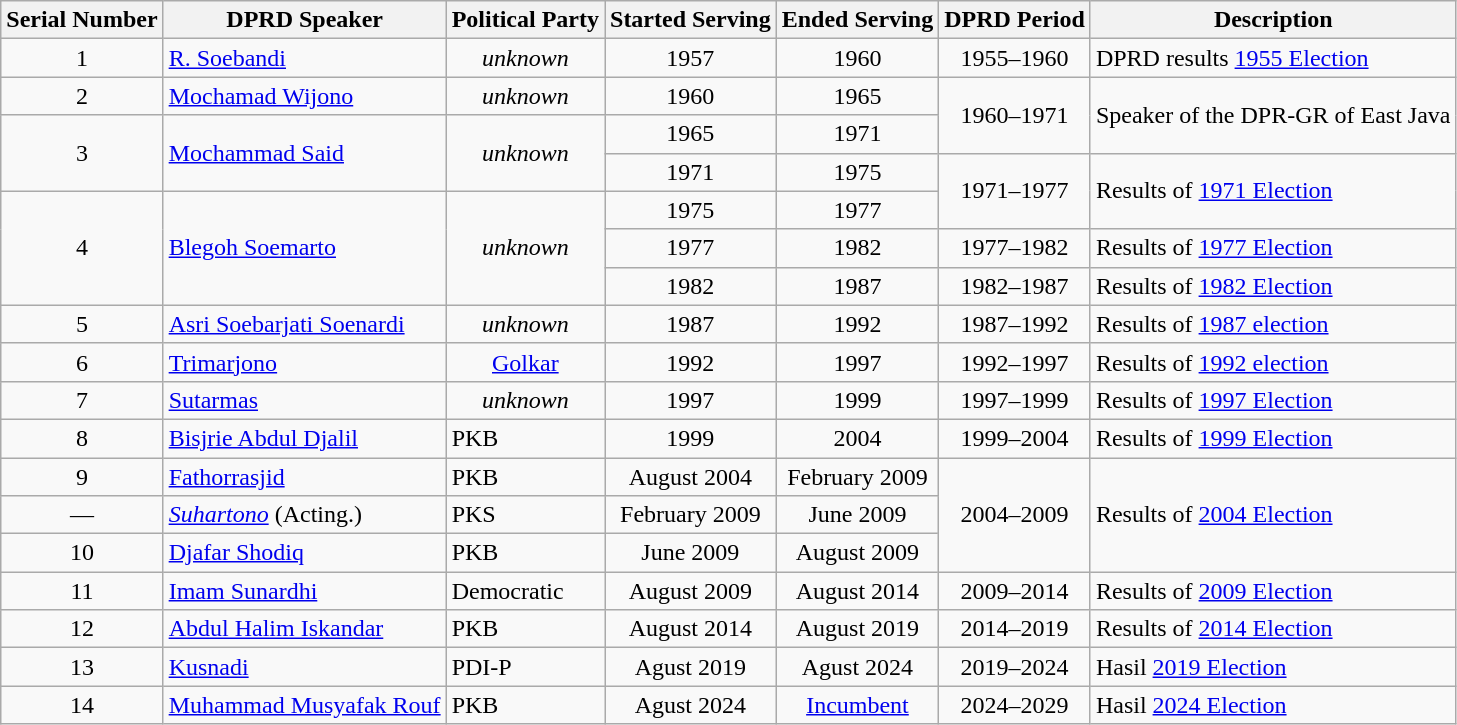<table class="wikitable">
<tr>
<th>Serial Number</th>
<th>DPRD Speaker</th>
<th>Political Party</th>
<th>Started Serving</th>
<th>Ended Serving</th>
<th>DPRD Period</th>
<th>Description</th>
</tr>
<tr>
<td style="text-align:center">1</td>
<td><a href='#'>R. Soebandi</a></td>
<td style="text-align:center"><em>unknown</em></td>
<td style="text-align:center">1957</td>
<td style="text-align:center">1960</td>
<td style="text-align:center">1955–1960</td>
<td>DPRD results <a href='#'>1955 Election</a></td>
</tr>
<tr>
<td style="text-align:center">2</td>
<td><a href='#'>Mochamad Wijono</a></td>
<td style="text-align:center"><em>unknown</em></td>
<td style="text-align:center">1960</td>
<td style="text-align:center">1965</td>
<td style="text-align:center"  rowspan=2>1960–1971</td>
<td rowspan=2>Speaker of the DPR-GR of East Java</td>
</tr>
<tr>
<td style="text-align:center"  rowspan=2>3</td>
<td rowspan=2><a href='#'>Mochammad Said</a></td>
<td style="text-align:center"  rowspan=2><em>unknown</em></td>
<td style="text-align:center">1965</td>
<td style="text-align:center">1971</td>
</tr>
<tr>
<td style="text-align:center">1971</td>
<td style="text-align:center">1975</td>
<td style="text-align:center"  rowspan=2>1971–1977</td>
<td rowspan=2>Results of <a href='#'>1971 Election</a></td>
</tr>
<tr>
<td style="text-align:center"  rowspan=3>4</td>
<td rowspan=3><a href='#'>Blegoh Soemarto</a></td>
<td style="text-align:center"  rowspan=3><em>unknown</em></td>
<td style="text-align:center">1975</td>
<td style="text-align:center">1977</td>
</tr>
<tr>
<td style="text-align:center">1977</td>
<td style="text-align:center">1982</td>
<td style="text-align:center">1977–1982</td>
<td>Results of <a href='#'>1977 Election</a></td>
</tr>
<tr>
<td style="text-align:center">1982</td>
<td style="text-align:center">1987</td>
<td style="text-align:center">1982–1987</td>
<td>Results of <a href='#'>1982 Election</a></td>
</tr>
<tr>
<td style="text-align:center">5</td>
<td><a href='#'>Asri Soebarjati Soenardi</a></td>
<td style="text-align:center"><em>unknown</em></td>
<td style="text-align:center">1987</td>
<td style="text-align:center">1992</td>
<td style="text-align:center">1987–1992</td>
<td>Results of <a href='#'>1987 election</a></td>
</tr>
<tr>
<td style="text-align:center">6</td>
<td><a href='#'>Trimarjono</a></td>
<td style="text-align:center"><a href='#'>Golkar</a></td>
<td style="text-align:center">1992</td>
<td style="text-align:center">1997</td>
<td style="text-align:center">1992–1997</td>
<td>Results of <a href='#'>1992 election</a></td>
</tr>
<tr>
<td style="text-align:center">7</td>
<td><a href='#'>Sutarmas</a></td>
<td style="text-align:center"><em>unknown</em></td>
<td style="text-align:center">1997</td>
<td style="text-align:center">1999</td>
<td style="text-align:center">1997–1999</td>
<td>Results of <a href='#'>1997 Election</a></td>
</tr>
<tr>
<td style="text-align:center">8</td>
<td><a href='#'>Bisjrie Abdul Djalil</a></td>
<td>PKB</td>
<td style="text-align:center">1999</td>
<td style="text-align:center">2004</td>
<td style="text-align:center">1999–2004</td>
<td>Results of <a href='#'>1999 Election</a></td>
</tr>
<tr>
<td style="text-align:center">9</td>
<td><a href='#'>Fathorrasjid</a></td>
<td>PKB</td>
<td style="text-align:center">August 2004</td>
<td style="text-align:center">February 2009</td>
<td style="text-align:center"  rowspan=3>2004–2009</td>
<td rowspan=3>Results of <a href='#'>2004 Election</a></td>
</tr>
<tr>
<td style="text-align:center">—</td>
<td><em><a href='#'>Suhartono</a></em> (Acting.)</td>
<td>PKS</td>
<td style="text-align:center">February 2009</td>
<td style="text-align:center">June 2009</td>
</tr>
<tr>
<td style="text-align:center">10</td>
<td><a href='#'>Djafar Shodiq</a></td>
<td>PKB</td>
<td style="text-align:center">June 2009</td>
<td style="text-align:center">August 2009</td>
</tr>
<tr>
<td style="text-align:center">11</td>
<td><a href='#'>Imam Sunardhi</a></td>
<td>Democratic</td>
<td style="text-align:center">August 2009</td>
<td style="text-align:center">August 2014</td>
<td style="text-align:center">2009–2014</td>
<td>Results of <a href='#'>2009 Election</a></td>
</tr>
<tr>
<td style="text-align:center">12</td>
<td><a href='#'>Abdul Halim Iskandar</a></td>
<td>PKB</td>
<td style="text-align:center">August 2014</td>
<td style="text-align:center">August 2019</td>
<td style="text-align:center">2014–2019</td>
<td>Results of <a href='#'>2014 Election</a></td>
</tr>
<tr>
<td style="text-align:center">13</td>
<td><a href='#'>Kusnadi</a></td>
<td>PDI-P</td>
<td style="text-align:center">Agust 2019</td>
<td style="text-align:center">Agust 2024</td>
<td style="text-align:center">2019–2024</td>
<td>Hasil <a href='#'>2019 Election</a></td>
</tr>
<tr>
<td style="text-align:center">14</td>
<td><a href='#'>Muhammad Musyafak Rouf</a></td>
<td>PKB</td>
<td style="text-align:center">Agust 2024</td>
<td style="text-align:center"><a href='#'>Incumbent</a></td>
<td style="text-align:center">2024–2029</td>
<td>Hasil <a href='#'>2024 Election</a></td>
</tr>
</table>
